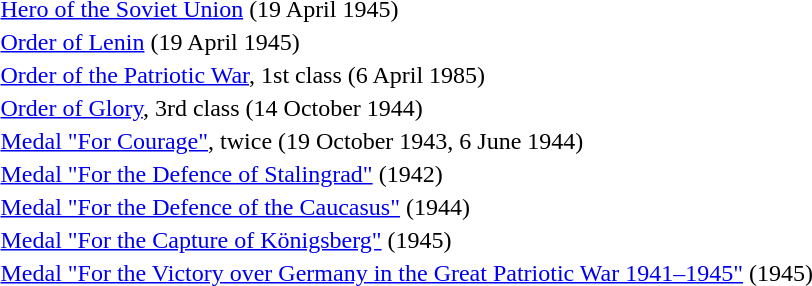<table>
<tr>
<td></td>
<td><a href='#'>Hero of the Soviet Union</a> (19 April 1945)</td>
</tr>
<tr>
<td></td>
<td><a href='#'>Order of Lenin</a> (19 April 1945)</td>
</tr>
<tr>
<td></td>
<td><a href='#'>Order of the Patriotic War</a>, 1st class (6 April 1985)</td>
</tr>
<tr>
<td></td>
<td><a href='#'>Order of Glory</a>, 3rd class (14 October 1944)</td>
</tr>
<tr>
<td></td>
<td><a href='#'>Medal "For Courage"</a>, twice (19 October 1943, 6 June 1944)</td>
</tr>
<tr>
<td></td>
<td><a href='#'>Medal "For the Defence of Stalingrad"</a> (1942)</td>
</tr>
<tr>
<td></td>
<td><a href='#'>Medal "For the Defence of the Caucasus"</a> (1944)</td>
</tr>
<tr>
<td></td>
<td><a href='#'>Medal "For the Capture of Königsberg"</a> (1945)</td>
</tr>
<tr>
<td></td>
<td><a href='#'>Medal "For the Victory over Germany in the Great Patriotic War 1941–1945"</a> (1945)</td>
</tr>
</table>
